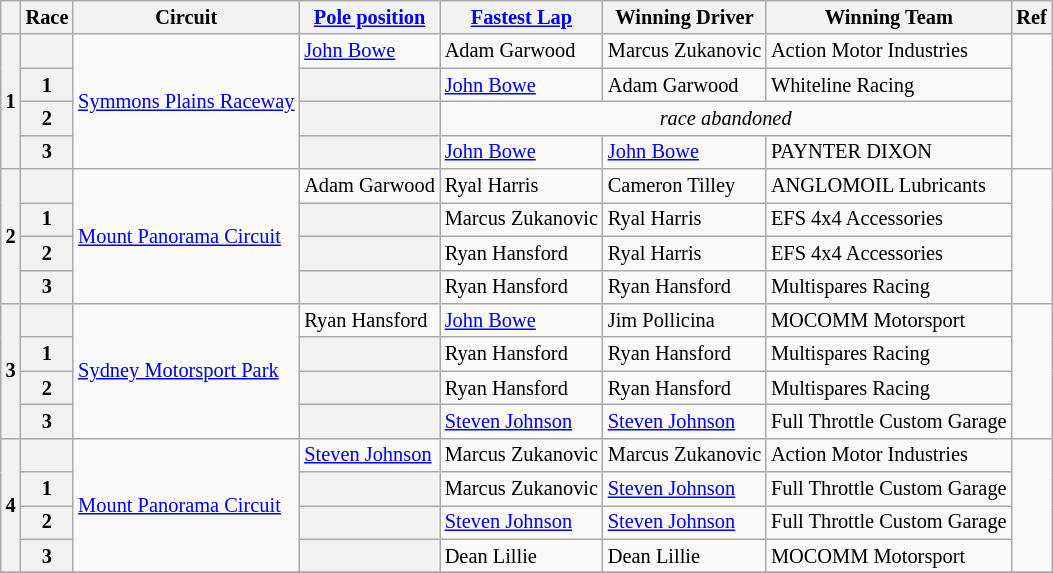<table class="wikitable" style=font-size:85%;>
<tr>
<th></th>
<th>Race</th>
<th>Circuit</th>
<th><a href='#'>Pole position</a></th>
<th><a href='#'>Fastest Lap</a></th>
<th>Winning Driver</th>
<th>Winning Team</th>
<th>Ref</th>
</tr>
<tr>
<th rowspan=4 align=center>1</th>
<th align=center></th>
<td rowspan=4> <a href='#'>Symmons Plains Raceway</a></td>
<td> <a href='#'>John Bowe</a></td>
<td> Adam Garwood</td>
<td> Marcus Zukanovic</td>
<td>Action Motor Industries</td>
<td rowspan=4 align=center></td>
</tr>
<tr>
<th align=center>1</th>
<th></th>
<td> <a href='#'>John Bowe</a></td>
<td> Adam Garwood</td>
<td>Whiteline Racing</td>
</tr>
<tr>
<th align=center>2</th>
<th></th>
<td colspan=3 align=center><em>race abandoned</em></td>
</tr>
<tr>
<th align=center>3</th>
<th></th>
<td> <a href='#'>John Bowe</a></td>
<td> <a href='#'>John Bowe</a></td>
<td>PAYNTER DIXON</td>
</tr>
<tr>
<th rowspan=4 align=center>2</th>
<th align=center></th>
<td rowspan=4> <a href='#'>Mount Panorama Circuit</a></td>
<td> Adam Garwood</td>
<td> Ryal Harris</td>
<td> Cameron Tilley</td>
<td>ANGLOMOIL Lubricants</td>
<td rowspan=4 align=center></td>
</tr>
<tr>
<th align=center>1</th>
<th></th>
<td> Marcus Zukanovic</td>
<td> Ryal Harris</td>
<td>EFS 4x4 Accessories</td>
</tr>
<tr>
<th align=center>2</th>
<th></th>
<td> Ryan Hansford</td>
<td> Ryal Harris</td>
<td>EFS 4x4 Accessories</td>
</tr>
<tr>
<th align=center>3</th>
<th></th>
<td> Ryan Hansford</td>
<td> Ryan Hansford</td>
<td>Multispares Racing</td>
</tr>
<tr>
<th rowspan=4 align=center>3</th>
<th align=center></th>
<td rowspan=4> <a href='#'>Sydney Motorsport Park</a></td>
<td> Ryan Hansford</td>
<td> <a href='#'>John Bowe</a></td>
<td> Jim Pollicina</td>
<td>MOCOMM Motorsport</td>
<td rowspan=4 align=center></td>
</tr>
<tr>
<th align=center>1</th>
<th></th>
<td> Ryan Hansford</td>
<td> Ryan Hansford</td>
<td>Multispares Racing</td>
</tr>
<tr>
<th align=center>2</th>
<th></th>
<td> Ryan Hansford</td>
<td> Ryan Hansford</td>
<td>Multispares Racing</td>
</tr>
<tr>
<th align=center>3</th>
<th></th>
<td> <a href='#'>Steven Johnson</a></td>
<td> <a href='#'>Steven Johnson</a></td>
<td>Full Throttle Custom Garage</td>
</tr>
<tr>
<th rowspan=4 align=center>4</th>
<th align=center></th>
<td rowspan=4> <a href='#'>Mount Panorama Circuit</a></td>
<td> <a href='#'>Steven Johnson</a></td>
<td> Marcus Zukanovic</td>
<td> Marcus Zukanovic</td>
<td>Action Motor Industries</td>
<td rowspan=4 align=center></td>
</tr>
<tr>
<th align=center>1</th>
<th></th>
<td> Marcus Zukanovic</td>
<td> <a href='#'>Steven Johnson</a></td>
<td>Full Throttle Custom Garage</td>
</tr>
<tr>
<th align=center>2</th>
<th></th>
<td> <a href='#'>Steven Johnson</a></td>
<td> <a href='#'>Steven Johnson</a></td>
<td>Full Throttle Custom Garage</td>
</tr>
<tr>
<th align=center>3</th>
<th></th>
<td> Dean Lillie</td>
<td> Dean Lillie</td>
<td>MOCOMM Motorsport</td>
</tr>
<tr>
</tr>
</table>
